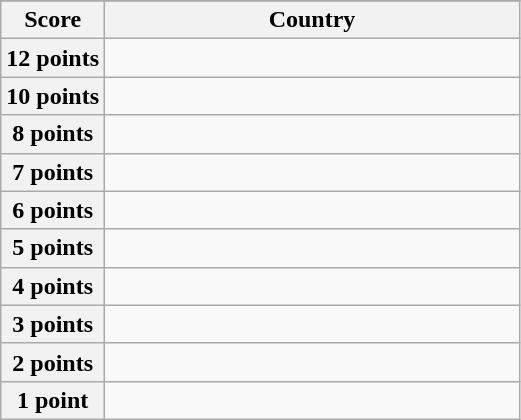<table class="wikitable">
<tr>
</tr>
<tr>
<th scope="col" width="20%">Score</th>
<th scope="col">Country</th>
</tr>
<tr>
<th scope="row">12 points</th>
<td></td>
</tr>
<tr>
<th scope="row">10 points</th>
<td></td>
</tr>
<tr>
<th scope="row">8 points</th>
<td></td>
</tr>
<tr>
<th scope="row">7 points</th>
<td></td>
</tr>
<tr>
<th scope="row">6 points</th>
<td></td>
</tr>
<tr>
<th scope="row">5 points</th>
<td></td>
</tr>
<tr>
<th scope="row">4 points</th>
<td></td>
</tr>
<tr>
<th scope="row">3 points</th>
<td></td>
</tr>
<tr>
<th scope="row">2 points</th>
<td></td>
</tr>
<tr>
<th scope="row">1 point</th>
<td></td>
</tr>
</table>
